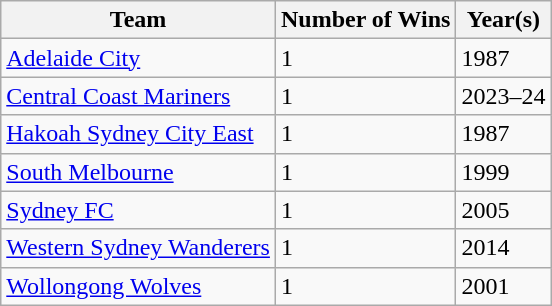<table class="wikitable">
<tr>
<th>Team</th>
<th>Number of Wins</th>
<th>Year(s)</th>
</tr>
<tr>
<td><a href='#'>Adelaide City</a></td>
<td>1</td>
<td>1987</td>
</tr>
<tr>
<td><a href='#'>Central Coast Mariners</a></td>
<td>1</td>
<td>2023–24</td>
</tr>
<tr>
<td><a href='#'>Hakoah Sydney City East</a></td>
<td>1</td>
<td>1987</td>
</tr>
<tr>
<td><a href='#'>South Melbourne</a></td>
<td>1</td>
<td>1999</td>
</tr>
<tr>
<td><a href='#'>Sydney FC</a></td>
<td>1</td>
<td>2005</td>
</tr>
<tr>
<td><a href='#'>Western Sydney Wanderers</a></td>
<td>1</td>
<td>2014</td>
</tr>
<tr>
<td><a href='#'>Wollongong Wolves</a></td>
<td>1</td>
<td>2001</td>
</tr>
</table>
